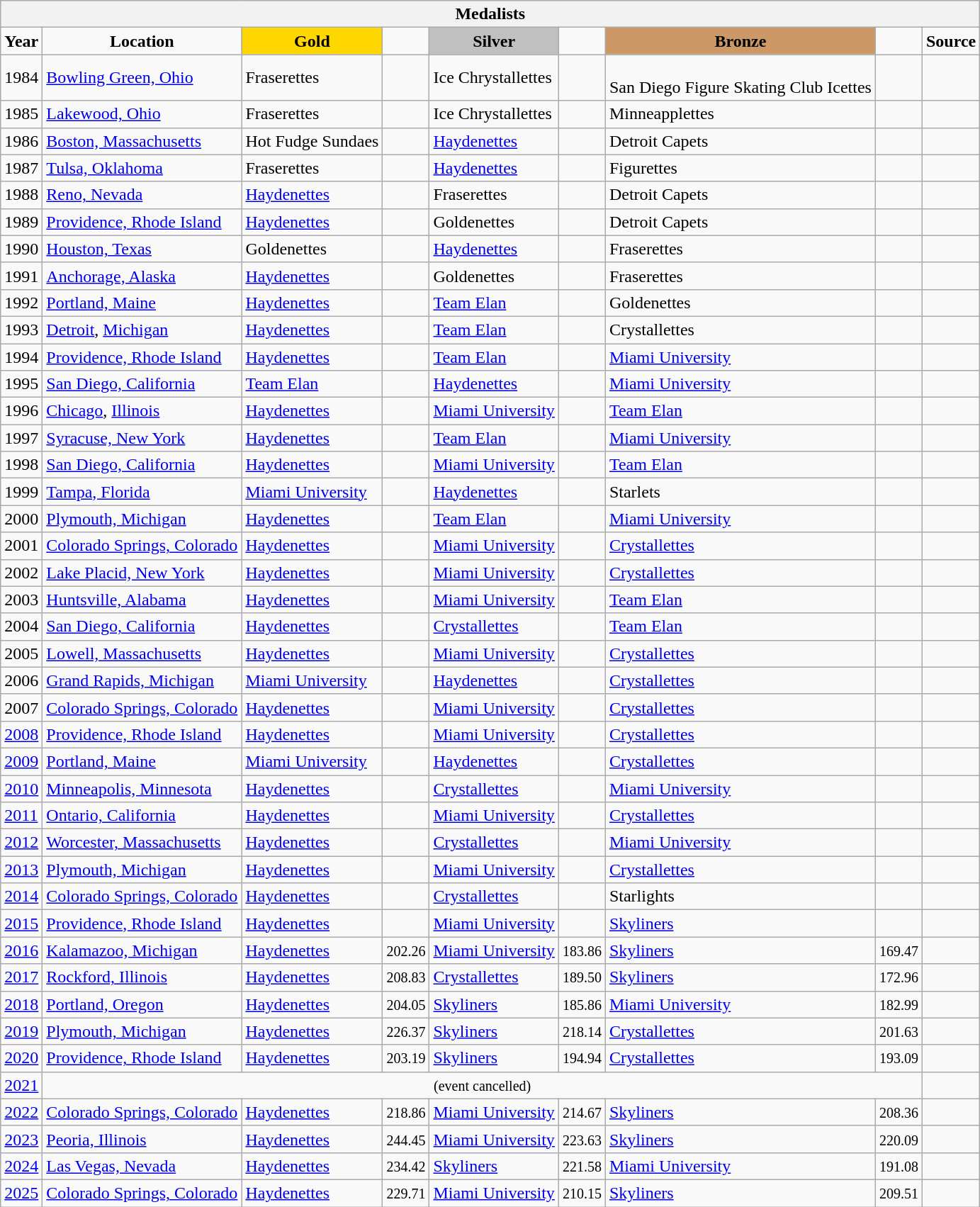<table class="wikitable">
<tr>
<th colspan="9" align="center"><strong>Medalists</strong></th>
</tr>
<tr>
<td align="center"><strong>Year</strong></td>
<td align="center"><strong>Location</strong></td>
<td align="center" bgcolor="gold"><strong>Gold</strong></td>
<td align="center"></td>
<td align="center" bgcolor="silver"><strong>Silver</strong></td>
<td align="center"></td>
<td align="center" bgcolor="CC9966"><strong>Bronze</strong></td>
<td align="center"></td>
<td align="center"><strong>Source</strong></td>
</tr>
<tr>
<td>1984</td>
<td><a href='#'>Bowling Green, Ohio</a></td>
<td>Fraserettes</td>
<td align="center"></td>
<td>Ice Chrystallettes</td>
<td align="center"></td>
<td align="center"><br>San Diego Figure Skating Club Icettes</td>
<td></td>
<td align="center"></td>
</tr>
<tr>
<td>1985</td>
<td><a href='#'>Lakewood, Ohio</a></td>
<td>Fraserettes</td>
<td align="center"></td>
<td>Ice Chrystallettes</td>
<td align="center"></td>
<td>Minneapplettes</td>
<td align="center"></td>
<td align="center"></td>
</tr>
<tr>
<td>1986</td>
<td><a href='#'>Boston, Massachusetts</a></td>
<td>Hot Fudge Sundaes</td>
<td align="center"></td>
<td><a href='#'>Haydenettes</a></td>
<td align="center"></td>
<td>Detroit Capets</td>
<td align="center"></td>
<td align="center"></td>
</tr>
<tr>
<td>1987</td>
<td><a href='#'>Tulsa, Oklahoma</a></td>
<td>Fraserettes</td>
<td align="center"></td>
<td><a href='#'>Haydenettes</a></td>
<td align="center"></td>
<td>Figurettes</td>
<td align="center"></td>
<td align="center"></td>
</tr>
<tr>
<td>1988</td>
<td><a href='#'>Reno, Nevada</a></td>
<td><a href='#'>Haydenettes</a></td>
<td align="center"></td>
<td>Fraserettes</td>
<td align="center"></td>
<td>Detroit Capets</td>
<td align="center"></td>
<td align="center"></td>
</tr>
<tr>
<td>1989</td>
<td><a href='#'>Providence, Rhode Island</a></td>
<td><a href='#'>Haydenettes</a></td>
<td align="center"></td>
<td>Goldenettes</td>
<td align="center"></td>
<td>Detroit Capets</td>
<td align="center"></td>
<td align="center"></td>
</tr>
<tr>
<td>1990</td>
<td><a href='#'>Houston, Texas</a></td>
<td>Goldenettes</td>
<td align="center"></td>
<td><a href='#'>Haydenettes</a></td>
<td align="center"></td>
<td>Fraserettes</td>
<td align="center"></td>
<td align="center"></td>
</tr>
<tr>
<td>1991</td>
<td><a href='#'>Anchorage, Alaska</a></td>
<td><a href='#'>Haydenettes</a></td>
<td align="center"></td>
<td>Goldenettes</td>
<td align="center"></td>
<td>Fraserettes</td>
<td align="center"></td>
<td align="center"></td>
</tr>
<tr>
<td>1992</td>
<td><a href='#'>Portland, Maine</a></td>
<td><a href='#'>Haydenettes</a></td>
<td align="center"></td>
<td><a href='#'>Team Elan</a></td>
<td align="center"></td>
<td>Goldenettes</td>
<td align="center"></td>
<td align="center"></td>
</tr>
<tr>
<td>1993</td>
<td><a href='#'>Detroit</a>, <a href='#'>Michigan</a></td>
<td><a href='#'>Haydenettes</a></td>
<td align="center"></td>
<td><a href='#'>Team Elan</a></td>
<td align="center"></td>
<td>Crystallettes</td>
<td align="center"></td>
<td align="center"></td>
</tr>
<tr>
<td>1994</td>
<td><a href='#'>Providence, Rhode Island</a></td>
<td><a href='#'>Haydenettes</a></td>
<td align="center"></td>
<td><a href='#'>Team Elan</a></td>
<td align="center"></td>
<td><a href='#'>Miami University</a></td>
<td align="center"></td>
<td align="center"></td>
</tr>
<tr>
<td>1995</td>
<td><a href='#'>San Diego, California</a></td>
<td><a href='#'>Team Elan</a></td>
<td align="center"></td>
<td><a href='#'>Haydenettes</a></td>
<td align="center"></td>
<td><a href='#'>Miami University</a></td>
<td align="center"></td>
<td align="center"></td>
</tr>
<tr>
<td>1996</td>
<td><a href='#'>Chicago</a>, <a href='#'>Illinois</a></td>
<td><a href='#'>Haydenettes</a></td>
<td align="center"></td>
<td><a href='#'>Miami University</a></td>
<td align="center"></td>
<td><a href='#'>Team Elan</a></td>
<td align="center"></td>
<td align="center"></td>
</tr>
<tr>
<td>1997</td>
<td><a href='#'>Syracuse, New York</a></td>
<td><a href='#'>Haydenettes</a></td>
<td align="center"></td>
<td><a href='#'>Team Elan</a></td>
<td align="center"></td>
<td><a href='#'>Miami University</a></td>
<td align="center"></td>
<td align="center"></td>
</tr>
<tr>
<td>1998</td>
<td><a href='#'>San Diego, California</a></td>
<td><a href='#'>Haydenettes</a></td>
<td align="center"></td>
<td><a href='#'>Miami University</a></td>
<td align="center"></td>
<td><a href='#'>Team Elan</a></td>
<td align="center"></td>
<td align="center"></td>
</tr>
<tr>
<td>1999</td>
<td><a href='#'>Tampa, Florida</a></td>
<td><a href='#'>Miami University</a></td>
<td align="center"></td>
<td><a href='#'>Haydenettes</a></td>
<td align="center"></td>
<td>Starlets</td>
<td align="center"></td>
<td align="center"></td>
</tr>
<tr>
<td>2000</td>
<td><a href='#'>Plymouth, Michigan</a></td>
<td><a href='#'>Haydenettes</a></td>
<td align="center"></td>
<td><a href='#'>Team Elan</a></td>
<td align="center"></td>
<td><a href='#'>Miami University</a></td>
<td align="center"></td>
<td align="center"></td>
</tr>
<tr>
<td>2001</td>
<td><a href='#'>Colorado Springs, Colorado</a></td>
<td><a href='#'>Haydenettes</a></td>
<td align="center"></td>
<td><a href='#'>Miami University</a></td>
<td align="center"></td>
<td><a href='#'>Crystallettes</a></td>
<td align="center"></td>
<td align="center"></td>
</tr>
<tr>
<td>2002</td>
<td><a href='#'>Lake Placid, New York</a></td>
<td><a href='#'>Haydenettes</a></td>
<td align="center"></td>
<td><a href='#'>Miami University</a></td>
<td align="center"></td>
<td><a href='#'>Crystallettes</a></td>
<td align="center"></td>
<td align="center"></td>
</tr>
<tr>
<td>2003</td>
<td><a href='#'>Huntsville, Alabama</a></td>
<td><a href='#'>Haydenettes</a></td>
<td align="center"></td>
<td><a href='#'>Miami University</a></td>
<td align="center"></td>
<td><a href='#'>Team Elan</a></td>
<td align="center"></td>
<td align="center"></td>
</tr>
<tr>
<td>2004</td>
<td><a href='#'>San Diego, California</a></td>
<td><a href='#'>Haydenettes</a></td>
<td align="center"></td>
<td><a href='#'>Crystallettes</a></td>
<td align="center"></td>
<td><a href='#'>Team Elan</a></td>
<td align="center"></td>
<td align="center"></td>
</tr>
<tr>
<td>2005</td>
<td><a href='#'>Lowell, Massachusetts</a></td>
<td><a href='#'>Haydenettes</a></td>
<td align="center"></td>
<td><a href='#'>Miami University</a></td>
<td align="center"></td>
<td><a href='#'>Crystallettes</a></td>
<td align="center"></td>
<td align="center"></td>
</tr>
<tr>
<td>2006</td>
<td><a href='#'>Grand Rapids, Michigan</a></td>
<td><a href='#'>Miami University</a></td>
<td align="center"></td>
<td><a href='#'>Haydenettes</a></td>
<td align="center"></td>
<td><a href='#'>Crystallettes</a></td>
<td align="center"></td>
<td align="center"></td>
</tr>
<tr>
<td>2007</td>
<td><a href='#'>Colorado Springs, Colorado</a></td>
<td><a href='#'>Haydenettes</a></td>
<td align="center"></td>
<td><a href='#'>Miami University</a></td>
<td align="center"></td>
<td><a href='#'>Crystallettes</a></td>
<td align="center"></td>
<td align="center"></td>
</tr>
<tr>
<td><a href='#'>2008</a></td>
<td><a href='#'>Providence, Rhode Island</a></td>
<td><a href='#'>Haydenettes</a></td>
<td align="center"></td>
<td><a href='#'>Miami University</a></td>
<td align="center"></td>
<td><a href='#'>Crystallettes</a></td>
<td align="center"></td>
<td align="center"></td>
</tr>
<tr>
<td><a href='#'>2009</a></td>
<td><a href='#'>Portland, Maine</a></td>
<td><a href='#'>Miami University</a></td>
<td align="center"></td>
<td><a href='#'>Haydenettes</a></td>
<td align="center"></td>
<td><a href='#'>Crystallettes</a></td>
<td align="center"></td>
<td align="center"></td>
</tr>
<tr>
<td><a href='#'>2010</a></td>
<td><a href='#'>Minneapolis, Minnesota</a></td>
<td><a href='#'>Haydenettes</a></td>
<td align="center"></td>
<td><a href='#'>Crystallettes</a></td>
<td align="center"></td>
<td><a href='#'>Miami University</a></td>
<td align="center"></td>
<td align="center"></td>
</tr>
<tr>
<td><a href='#'>2011</a></td>
<td><a href='#'>Ontario, California</a></td>
<td><a href='#'>Haydenettes</a></td>
<td align="center"></td>
<td><a href='#'>Miami University</a></td>
<td align="center"></td>
<td><a href='#'>Crystallettes</a></td>
<td align="center"></td>
<td align="center"></td>
</tr>
<tr>
<td><a href='#'>2012</a></td>
<td><a href='#'>Worcester, Massachusetts</a></td>
<td><a href='#'>Haydenettes</a></td>
<td align="center"></td>
<td><a href='#'>Crystallettes</a></td>
<td align="center"></td>
<td><a href='#'>Miami University</a></td>
<td align="center"></td>
<td align="center"></td>
</tr>
<tr>
<td><a href='#'>2013</a></td>
<td><a href='#'>Plymouth, Michigan</a></td>
<td><a href='#'>Haydenettes</a></td>
<td align="center"></td>
<td><a href='#'>Miami University</a></td>
<td align="center"></td>
<td><a href='#'>Crystallettes</a></td>
<td align="center"></td>
<td align="center"></td>
</tr>
<tr>
<td><a href='#'>2014</a></td>
<td><a href='#'>Colorado Springs, Colorado</a></td>
<td><a href='#'>Haydenettes</a></td>
<td align="center"></td>
<td><a href='#'>Crystallettes</a></td>
<td align="center"></td>
<td>Starlights</td>
<td align="center"></td>
<td align="center"></td>
</tr>
<tr>
<td><a href='#'>2015</a></td>
<td><a href='#'>Providence, Rhode Island</a></td>
<td><a href='#'>Haydenettes</a></td>
<td align="center"></td>
<td><a href='#'>Miami University</a></td>
<td align="center"></td>
<td><a href='#'>Skyliners</a></td>
<td align="center"></td>
<td align="center"></td>
</tr>
<tr>
<td><a href='#'>2016</a></td>
<td><a href='#'>Kalamazoo, Michigan</a></td>
<td><a href='#'>Haydenettes</a></td>
<td><small>202.26</small></td>
<td><a href='#'>Miami University</a></td>
<td><small>183.86</small></td>
<td><a href='#'>Skyliners</a></td>
<td><small>169.47</small></td>
<td></td>
</tr>
<tr>
<td><a href='#'>2017</a></td>
<td><a href='#'>Rockford, Illinois</a></td>
<td><a href='#'>Haydenettes</a></td>
<td><small>208.83</small></td>
<td><a href='#'>Crystallettes</a></td>
<td><small>189.50</small></td>
<td><a href='#'>Skyliners</a></td>
<td><small>172.96</small></td>
<td></td>
</tr>
<tr>
<td><a href='#'>2018</a></td>
<td><a href='#'>Portland, Oregon</a></td>
<td><a href='#'>Haydenettes</a></td>
<td><small>204.05</small></td>
<td><a href='#'>Skyliners</a></td>
<td><small>185.86</small></td>
<td><a href='#'>Miami University</a></td>
<td><small>182.99</small></td>
<td></td>
</tr>
<tr>
<td><a href='#'>2019</a></td>
<td><a href='#'>Plymouth, Michigan</a></td>
<td><a href='#'>Haydenettes</a></td>
<td><small>226.37</small></td>
<td><a href='#'>Skyliners</a></td>
<td><small>218.14</small></td>
<td><a href='#'>Crystallettes</a></td>
<td><small>201.63</small></td>
<td></td>
</tr>
<tr>
<td><a href='#'>2020</a></td>
<td><a href='#'>Providence, Rhode Island</a></td>
<td><a href='#'>Haydenettes</a></td>
<td><small>203.19</small></td>
<td><a href='#'>Skyliners</a></td>
<td><small>194.94</small></td>
<td><a href='#'>Crystallettes</a></td>
<td><small>193.09</small></td>
<td></td>
</tr>
<tr>
<td><a href='#'>2021</a></td>
<td colspan="7" align="center"><small>(event cancelled)</small></td>
<td></td>
</tr>
<tr>
<td><a href='#'>2022</a></td>
<td><a href='#'>Colorado Springs, Colorado</a></td>
<td><a href='#'>Haydenettes</a></td>
<td><small>218.86</small></td>
<td><a href='#'>Miami University</a></td>
<td><small>214.67</small></td>
<td><a href='#'>Skyliners</a></td>
<td><small>208.36</small></td>
<td></td>
</tr>
<tr>
<td><a href='#'>2023</a></td>
<td><a href='#'>Peoria, Illinois</a></td>
<td><a href='#'>Haydenettes</a></td>
<td><small>244.45</small></td>
<td><a href='#'>Miami University</a></td>
<td><small>223.63</small></td>
<td><a href='#'>Skyliners</a></td>
<td><small>220.09</small></td>
<td></td>
</tr>
<tr>
<td><a href='#'>2024</a></td>
<td><a href='#'>Las Vegas, Nevada</a></td>
<td><a href='#'>Haydenettes</a></td>
<td><small>234.42</small></td>
<td><a href='#'>Skyliners</a></td>
<td><small>221.58</small></td>
<td><a href='#'>Miami University</a></td>
<td><small>191.08</small></td>
<td></td>
</tr>
<tr>
<td><a href='#'>2025</a></td>
<td><a href='#'>Colorado Springs, Colorado</a></td>
<td><a href='#'>Haydenettes</a></td>
<td><small>229.71</small></td>
<td><a href='#'>Miami University</a></td>
<td><small>210.15</small></td>
<td><a href='#'>Skyliners</a></td>
<td><small>209.51</small></td>
<td></td>
</tr>
</table>
